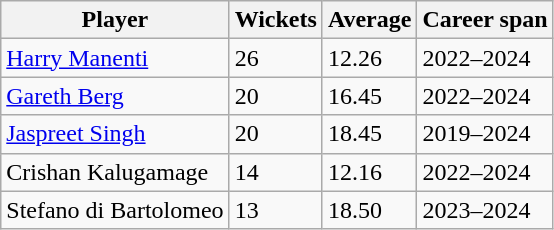<table class="wikitable">
<tr>
<th>Player</th>
<th>Wickets</th>
<th>Average</th>
<th>Career span</th>
</tr>
<tr>
<td><a href='#'>Harry Manenti</a></td>
<td>26</td>
<td>12.26</td>
<td>2022–2024</td>
</tr>
<tr>
<td><a href='#'>Gareth Berg</a></td>
<td>20</td>
<td>16.45</td>
<td>2022–2024</td>
</tr>
<tr>
<td><a href='#'>Jaspreet Singh</a></td>
<td>20</td>
<td>18.45</td>
<td>2019–2024</td>
</tr>
<tr>
<td>Crishan Kalugamage</td>
<td>14</td>
<td>12.16</td>
<td>2022–2024</td>
</tr>
<tr>
<td>Stefano di Bartolomeo</td>
<td>13</td>
<td>18.50</td>
<td>2023–2024</td>
</tr>
</table>
